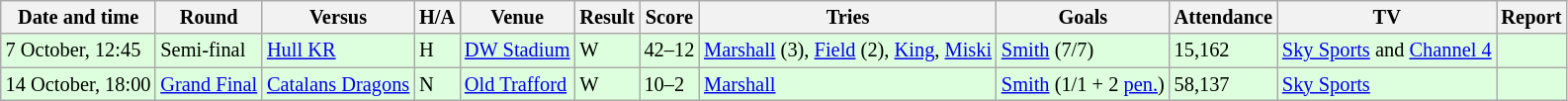<table class="wikitable" style="font-size:85%;">
<tr>
<th>Date and time</th>
<th>Round</th>
<th>Versus</th>
<th>H/A</th>
<th>Venue</th>
<th>Result</th>
<th>Score</th>
<th>Tries</th>
<th>Goals</th>
<th>Attendance</th>
<th>TV</th>
<th>Report</th>
</tr>
<tr style="background:#ddffdd;">
<td>7 October, 12:45</td>
<td>Semi-final</td>
<td> <a href='#'>Hull KR</a></td>
<td>H</td>
<td><a href='#'>DW Stadium</a></td>
<td>W</td>
<td>42–12</td>
<td><a href='#'>Marshall</a> (3), <a href='#'>Field</a> (2), <a href='#'>King</a>, <a href='#'>Miski</a></td>
<td><a href='#'>Smith</a> (7/7)</td>
<td>15,162</td>
<td><a href='#'>Sky Sports</a> and <a href='#'>Channel 4</a></td>
<td></td>
</tr>
<tr style="background:#ddffdd;">
<td>14 October, 18:00</td>
<td><a href='#'>Grand Final</a></td>
<td> <a href='#'>Catalans Dragons</a></td>
<td>N</td>
<td><a href='#'>Old Trafford</a></td>
<td>W</td>
<td>10–2</td>
<td><a href='#'>Marshall</a></td>
<td><a href='#'>Smith</a> (1/1 + 2 <a href='#'>pen.</a>)</td>
<td>58,137</td>
<td><a href='#'>Sky Sports</a></td>
<td></td>
</tr>
</table>
